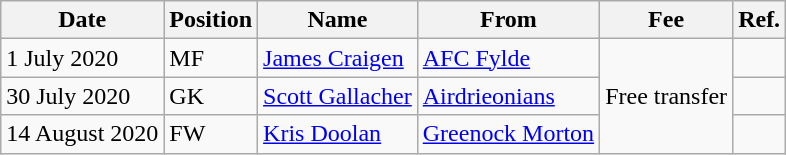<table class="wikitable">
<tr>
<th>Date</th>
<th>Position</th>
<th>Name</th>
<th>From</th>
<th>Fee</th>
<th>Ref.</th>
</tr>
<tr>
<td>1 July 2020</td>
<td>MF</td>
<td> <a href='#'>James Craigen</a></td>
<td> <a href='#'>AFC Fylde</a></td>
<td rowspan="3">Free transfer</td>
<td></td>
</tr>
<tr>
<td>30 July 2020</td>
<td>GK</td>
<td><a href='#'>Scott Gallacher</a></td>
<td><a href='#'>Airdrieonians</a></td>
<td></td>
</tr>
<tr>
<td>14 August 2020</td>
<td>FW</td>
<td><a href='#'>Kris Doolan</a></td>
<td><a href='#'>Greenock Morton</a></td>
<td></td>
</tr>
</table>
